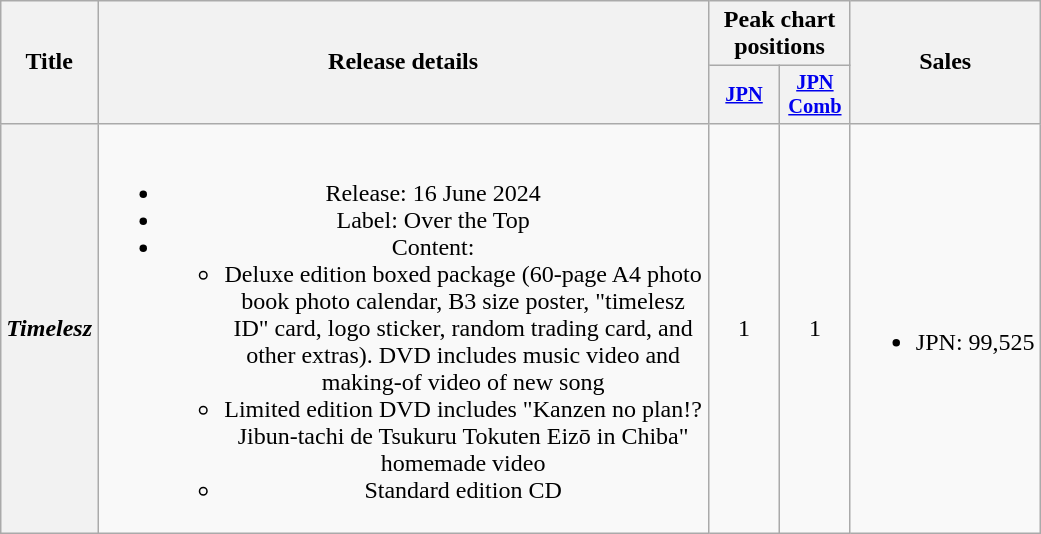<table class="wikitable plainrowheaders" style="text-align:center;">
<tr>
<th scope="col" rowspan="2">Title</th>
<th scope="col" rowspan="2" style="width:25em;">Release details</th>
<th scope="col" colspan="2">Peak chart positions</th>
<th scope="col" rowspan="2">Sales</th>
</tr>
<tr>
<th scope="col" style="width:3em;font-size:85%;"><a href='#'>JPN</a><br></th>
<th scope="col" style="width:3em;font-size:85%;"><a href='#'>JPN<br>Comb</a><br></th>
</tr>
<tr>
<th scope="row"><em>Timelesz</em></th>
<td><br><ul><li>Release: 16 June 2024</li><li>Label: Over the Top</li><li>Content:<ul><li>Deluxe edition boxed package (60-page A4 photo book photo calendar, B3 size poster, "timelesz ID" card, logo sticker, random trading card, and other extras). DVD includes music video and making-of video of new song</li><li>Limited edition DVD includes "Kanzen no plan!? Jibun-tachi de Tsukuru Tokuten Eizō in Chiba" homemade video</li><li>Standard edition CD</li></ul></li></ul></td>
<td>1</td>
<td>1</td>
<td><br><ul><li>JPN: 99,525</li></ul></td>
</tr>
</table>
